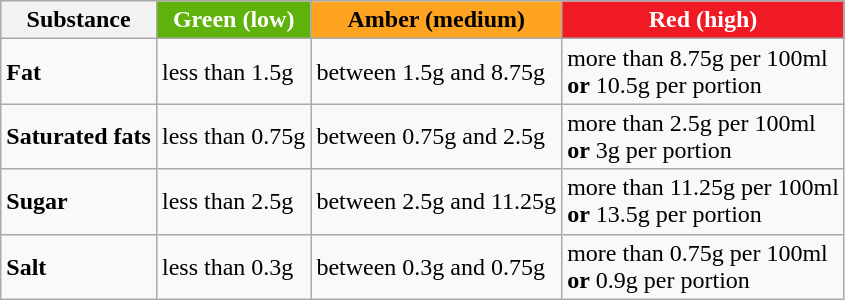<table class="wikitable">
<tr>
<th>Substance</th>
<th style="background: #5eb20b; color: white;">Green (low)<br></th>
<th style="background: #ffa420;">Amber (medium)<br></th>
<th style="background: #f01a24; color: white;">Red (high)</th>
</tr>
<tr>
<td><strong>Fat</strong></td>
<td>less than 1.5g</td>
<td>between 1.5g and 8.75g</td>
<td>more than 8.75g per 100ml<br><strong>or</strong> 10.5g per portion</td>
</tr>
<tr>
<td><strong>Saturated fats</strong></td>
<td>less than 0.75g</td>
<td>between 0.75g and 2.5g</td>
<td>more than 2.5g per 100ml<br><strong>or</strong> 3g per portion</td>
</tr>
<tr>
<td><strong>Sugar</strong></td>
<td>less than 2.5g</td>
<td>between 2.5g and 11.25g</td>
<td>more than 11.25g per 100ml<br><strong>or</strong> 13.5g per portion</td>
</tr>
<tr>
<td><strong>Salt</strong></td>
<td>less than 0.3g</td>
<td>between 0.3g and 0.75g</td>
<td>more than 0.75g per 100ml<br><strong>or</strong> 0.9g per portion</td>
</tr>
</table>
